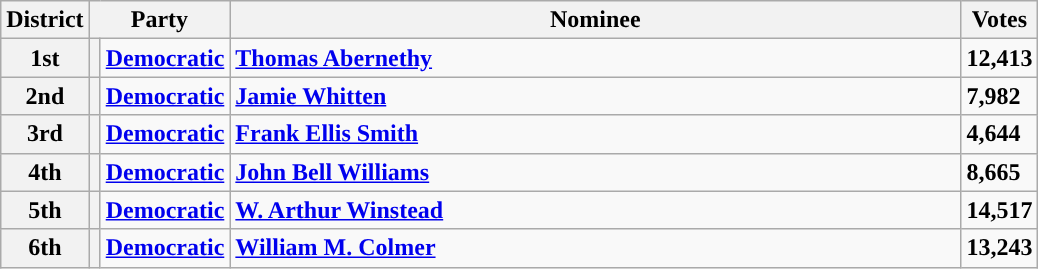<table class="wikitable plainrowheaders">
<tr>
<th scope="col">District</th>
<th scope="col" colspan="2">Party</th>
<th scope="col" style=width:30em>Nominee</th>
<th scope="col">Votes</th>
</tr>
<tr>
<th>1st</th>
<th style="background-color:"></th>
<td><strong><a href='#'>Democratic</a></strong></td>
<td><strong><a href='#'>Thomas Abernethy</a></strong></td>
<td><strong>12,413</strong></td>
</tr>
<tr>
<th>2nd</th>
<th style="background-color:"></th>
<td><strong><a href='#'>Democratic</a></strong></td>
<td><strong><a href='#'>Jamie Whitten</a></strong></td>
<td><strong>7,982</strong></td>
</tr>
<tr>
<th>3rd</th>
<th style="background-color:"></th>
<td><strong><a href='#'>Democratic</a></strong></td>
<td><strong><a href='#'>Frank Ellis Smith</a></strong></td>
<td><strong>4,644</strong></td>
</tr>
<tr>
<th>4th</th>
<th style="background-color:"></th>
<td><strong><a href='#'>Democratic</a></strong></td>
<td><strong><a href='#'>John Bell Williams</a></strong></td>
<td><strong>8,665</strong></td>
</tr>
<tr>
<th>5th</th>
<th style="background-color:"></th>
<td><strong><a href='#'>Democratic</a></strong></td>
<td><strong><a href='#'>W. Arthur Winstead</a></strong></td>
<td><strong>14,517</strong></td>
</tr>
<tr>
<th>6th</th>
<th style="background-color:"></th>
<td><strong><a href='#'>Democratic</a></strong></td>
<td><strong><a href='#'>William M. Colmer</a></strong></td>
<td><strong>13,243</strong></td>
</tr>
</table>
